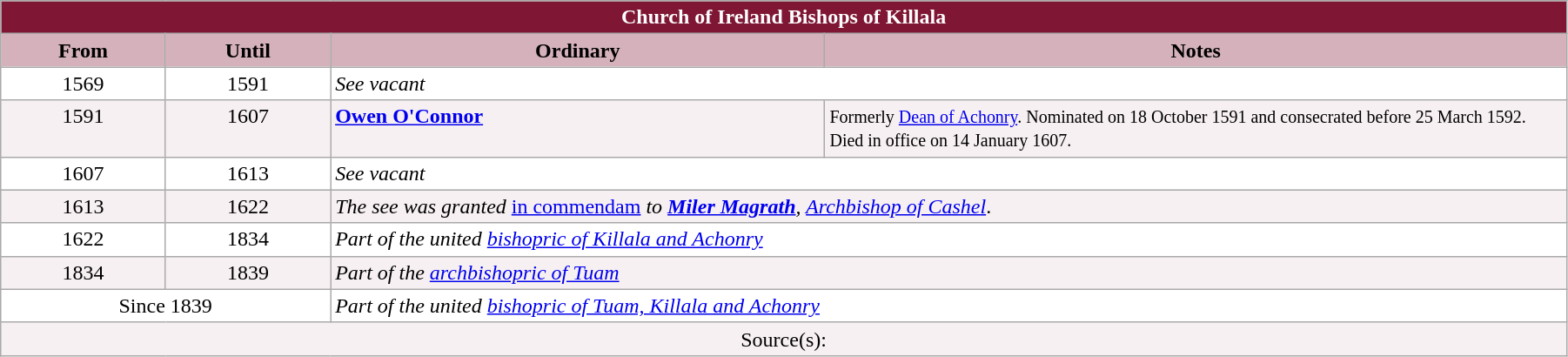<table class="wikitable" style="width:95%;" border="1" cellpadding="2">
<tr>
<th colspan="4" style="background-color: #7F1734; color: white;">Church of Ireland Bishops of Killala</th>
</tr>
<tr align=top>
<th style="background-color: #D4B1BB; width: 10%;">From</th>
<th style="background-color: #D4B1BB; width: 10%;">Until</th>
<th style="background-color: #D4B1BB; width: 30%;">Ordinary</th>
<th style="background-color: #D4B1BB; width: 45%;">Notes</th>
</tr>
<tr valign=top bgcolor="white">
<td align=center>1569</td>
<td align=center>1591</td>
<td colspan="2"><em>See vacant</em></td>
</tr>
<tr valign=top bgcolor="#F7F0F2">
<td align=center>1591</td>
<td align=center>1607</td>
<td><strong><a href='#'>Owen O'Connor</a></strong></td>
<td><small>Formerly <a href='#'>Dean of Achonry</a>. Nominated on 18 October 1591 and consecrated before 25 March 1592. Died in office on 14 January 1607.</small></td>
</tr>
<tr valign=top bgcolor="white">
<td align=center>1607</td>
<td align=center>1613</td>
<td colspan="2"><em>See vacant</em></td>
</tr>
<tr valign=top bgcolor="#F7F0F2">
<td align=center>1613</td>
<td align=center>1622</td>
<td colspan=2><em>The see was granted </em><a href='#'>in commendam</a><em> to <strong><a href='#'>Miler Magrath</a></strong>, <a href='#'>Archbishop of Cashel</a></em>.</td>
</tr>
<tr valign=top bgcolor="white">
<td align=center>1622</td>
<td align=center>1834</td>
<td colspan="2"><em>Part of the united <a href='#'>bishopric of Killala and Achonry</a></em></td>
</tr>
<tr valign=top bgcolor="#F7F0F2">
<td align=center>1834</td>
<td align=center>1839</td>
<td colspan="2"><em>Part of the <a href='#'>archbishopric of Tuam</a></em></td>
</tr>
<tr valign=top bgcolor="white">
<td align=center colspan=2>Since 1839</td>
<td colspan="2"><em>Part of the united <a href='#'>bishopric of Tuam, Killala and Achonry</a></em></td>
</tr>
<tr valign=top bgcolor="#F7F0F2">
<td align=center colspan="4">Source(s):</td>
</tr>
</table>
